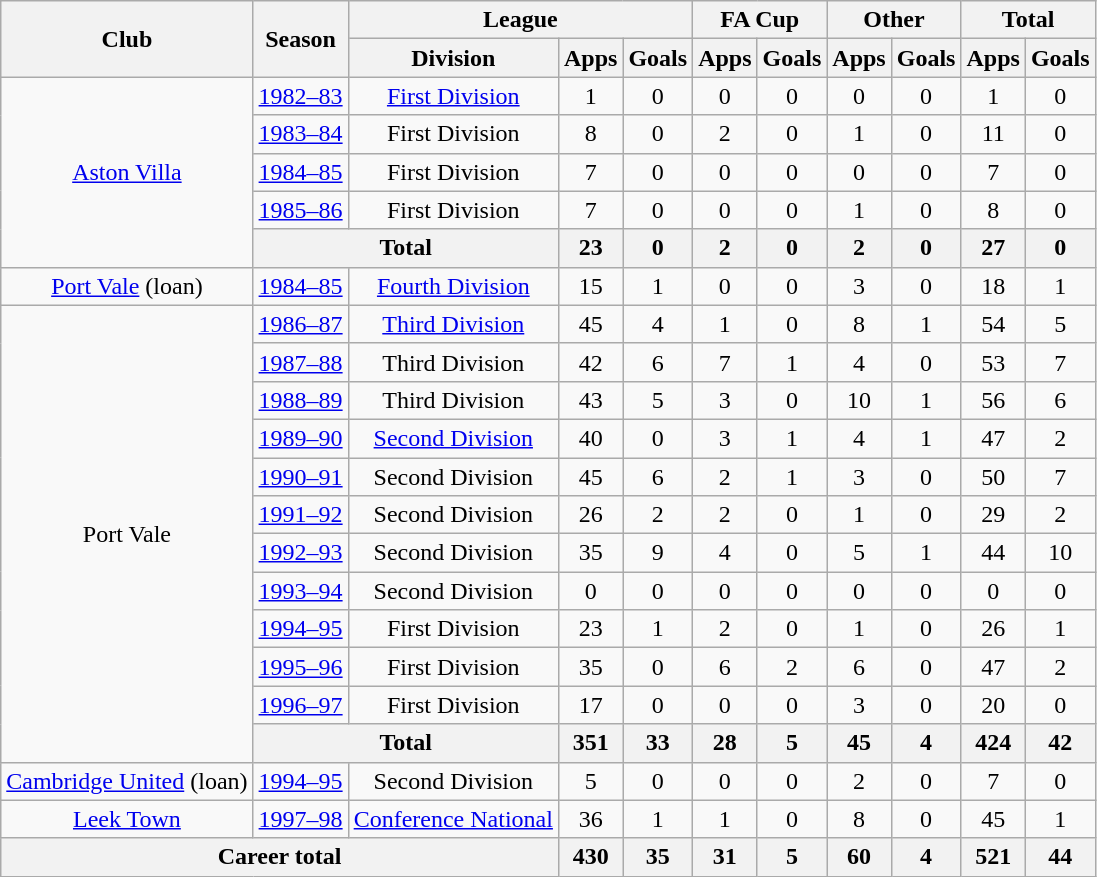<table class="wikitable" style="text-align:center">
<tr>
<th rowspan="2">Club</th>
<th rowspan="2">Season</th>
<th colspan="3">League</th>
<th colspan="2">FA Cup</th>
<th colspan="2">Other</th>
<th colspan="2">Total</th>
</tr>
<tr>
<th>Division</th>
<th>Apps</th>
<th>Goals</th>
<th>Apps</th>
<th>Goals</th>
<th>Apps</th>
<th>Goals</th>
<th>Apps</th>
<th>Goals</th>
</tr>
<tr>
<td rowspan="5"><a href='#'>Aston Villa</a></td>
<td><a href='#'>1982–83</a></td>
<td><a href='#'>First Division</a></td>
<td>1</td>
<td>0</td>
<td>0</td>
<td>0</td>
<td>0</td>
<td>0</td>
<td>1</td>
<td>0</td>
</tr>
<tr>
<td><a href='#'>1983–84</a></td>
<td>First Division</td>
<td>8</td>
<td>0</td>
<td>2</td>
<td>0</td>
<td>1</td>
<td>0</td>
<td>11</td>
<td>0</td>
</tr>
<tr>
<td><a href='#'>1984–85</a></td>
<td>First Division</td>
<td>7</td>
<td>0</td>
<td>0</td>
<td>0</td>
<td>0</td>
<td>0</td>
<td>7</td>
<td>0</td>
</tr>
<tr>
<td><a href='#'>1985–86</a></td>
<td>First Division</td>
<td>7</td>
<td>0</td>
<td>0</td>
<td>0</td>
<td>1</td>
<td>0</td>
<td>8</td>
<td>0</td>
</tr>
<tr>
<th colspan="2">Total</th>
<th>23</th>
<th>0</th>
<th>2</th>
<th>0</th>
<th>2</th>
<th>0</th>
<th>27</th>
<th>0</th>
</tr>
<tr>
<td><a href='#'>Port Vale</a> (loan)</td>
<td><a href='#'>1984–85</a></td>
<td><a href='#'>Fourth Division</a></td>
<td>15</td>
<td>1</td>
<td>0</td>
<td>0</td>
<td>3</td>
<td>0</td>
<td>18</td>
<td>1</td>
</tr>
<tr>
<td rowspan="12">Port Vale</td>
<td><a href='#'>1986–87</a></td>
<td><a href='#'>Third Division</a></td>
<td>45</td>
<td>4</td>
<td>1</td>
<td>0</td>
<td>8</td>
<td>1</td>
<td>54</td>
<td>5</td>
</tr>
<tr>
<td><a href='#'>1987–88</a></td>
<td>Third Division</td>
<td>42</td>
<td>6</td>
<td>7</td>
<td>1</td>
<td>4</td>
<td>0</td>
<td>53</td>
<td>7</td>
</tr>
<tr>
<td><a href='#'>1988–89</a></td>
<td>Third Division</td>
<td>43</td>
<td>5</td>
<td>3</td>
<td>0</td>
<td>10</td>
<td>1</td>
<td>56</td>
<td>6</td>
</tr>
<tr>
<td><a href='#'>1989–90</a></td>
<td><a href='#'>Second Division</a></td>
<td>40</td>
<td>0</td>
<td>3</td>
<td>1</td>
<td>4</td>
<td>1</td>
<td>47</td>
<td>2</td>
</tr>
<tr>
<td><a href='#'>1990–91</a></td>
<td>Second Division</td>
<td>45</td>
<td>6</td>
<td>2</td>
<td>1</td>
<td>3</td>
<td>0</td>
<td>50</td>
<td>7</td>
</tr>
<tr>
<td><a href='#'>1991–92</a></td>
<td>Second Division</td>
<td>26</td>
<td>2</td>
<td>2</td>
<td>0</td>
<td>1</td>
<td>0</td>
<td>29</td>
<td>2</td>
</tr>
<tr>
<td><a href='#'>1992–93</a></td>
<td>Second Division</td>
<td>35</td>
<td>9</td>
<td>4</td>
<td>0</td>
<td>5</td>
<td>1</td>
<td>44</td>
<td>10</td>
</tr>
<tr>
<td><a href='#'>1993–94</a></td>
<td>Second Division</td>
<td>0</td>
<td>0</td>
<td>0</td>
<td>0</td>
<td>0</td>
<td>0</td>
<td>0</td>
<td>0</td>
</tr>
<tr>
<td><a href='#'>1994–95</a></td>
<td>First Division</td>
<td>23</td>
<td>1</td>
<td>2</td>
<td>0</td>
<td>1</td>
<td>0</td>
<td>26</td>
<td>1</td>
</tr>
<tr>
<td><a href='#'>1995–96</a></td>
<td>First Division</td>
<td>35</td>
<td>0</td>
<td>6</td>
<td>2</td>
<td>6</td>
<td>0</td>
<td>47</td>
<td>2</td>
</tr>
<tr>
<td><a href='#'>1996–97</a></td>
<td>First Division</td>
<td>17</td>
<td>0</td>
<td>0</td>
<td>0</td>
<td>3</td>
<td>0</td>
<td>20</td>
<td>0</td>
</tr>
<tr>
<th colspan="2">Total</th>
<th>351</th>
<th>33</th>
<th>28</th>
<th>5</th>
<th>45</th>
<th>4</th>
<th>424</th>
<th>42</th>
</tr>
<tr>
<td><a href='#'>Cambridge United</a> (loan)</td>
<td><a href='#'>1994–95</a></td>
<td>Second Division</td>
<td>5</td>
<td>0</td>
<td>0</td>
<td>0</td>
<td>2</td>
<td>0</td>
<td>7</td>
<td>0</td>
</tr>
<tr>
<td><a href='#'>Leek Town</a></td>
<td><a href='#'>1997–98</a></td>
<td><a href='#'>Conference National</a></td>
<td>36</td>
<td>1</td>
<td>1</td>
<td>0</td>
<td>8</td>
<td>0</td>
<td>45</td>
<td>1</td>
</tr>
<tr>
<th colspan="3">Career total</th>
<th>430</th>
<th>35</th>
<th>31</th>
<th>5</th>
<th>60</th>
<th>4</th>
<th>521</th>
<th>44</th>
</tr>
</table>
